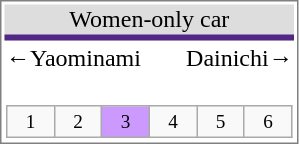<table style="float:none; font-size:100%; margin:.5em 0em 0em 0em; border:1px solid gray;">
<tr>
<td colspan="2" style="font-size:100%; background:#ddd; text-align:center; border-bottom:solid 4px #522886;">Women-only car</td>
</tr>
<tr>
<td>←Yaominami</td>
<td style="text-align:right;">Dainichi→</td>
</tr>
<tr>
<td colspan="2"><br><table class="wikitable" style="border:1px; font-size:80%; margin:0;">
<tr style="text-align:center;" |>
<td style="width:2em;">1</td>
<td style="width:2em;">2</td>
<td style="width:2em; background-color:#c9f;">3</td>
<td style="width:2em;">4</td>
<td style="width:2em;">5</td>
<td style="width:2em;">6</td>
</tr>
</table>
</td>
</tr>
</table>
